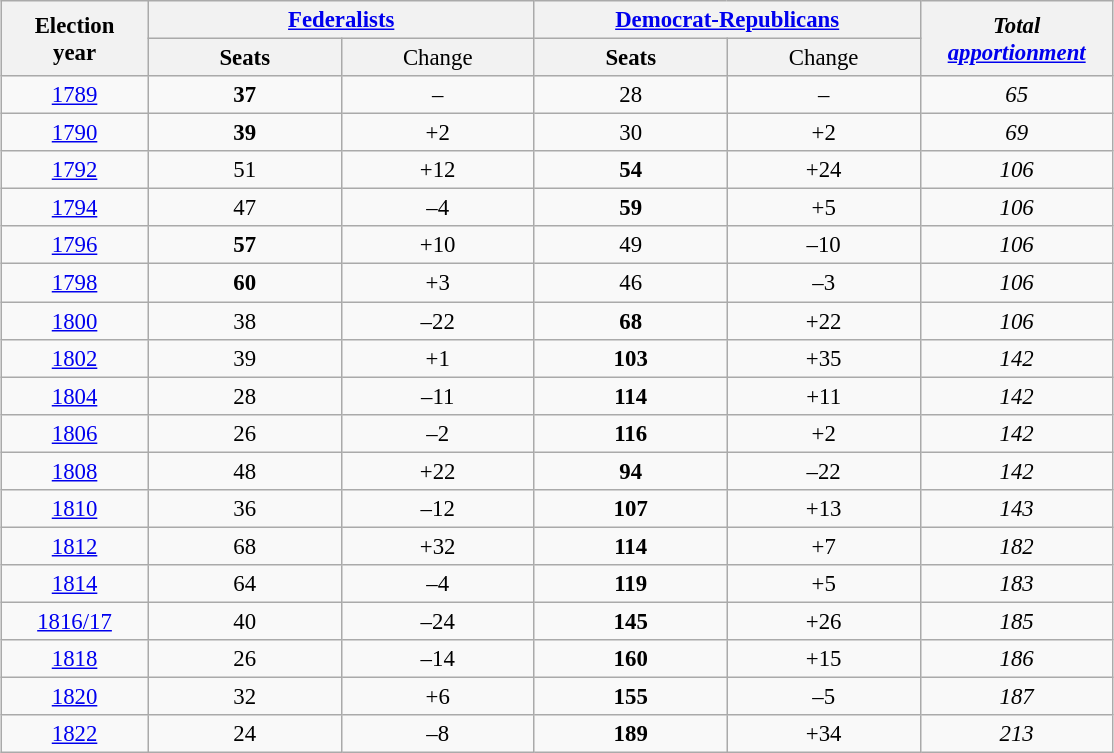<table class="wikitable" style="margin: 1em auto 1em auto; font-size:95%; text-align:center;">
<tr>
<th rowspan="2" style="width:6em;">Election<br>year</th>
<th colspan="2" style="width:16em;"><a href='#'>Federalists</a></th>
<th colspan="2" style="width:16em;"><a href='#'>Democrat-Republicans</a></th>
<th rowspan="2" style="width:8em;"><em>Total<br><a href='#'>apportionment</a></em></th>
</tr>
<tr>
<th style="width:8em;">Seats</th>
<td style="width:8em; background:#F2F2F2;">Change</td>
<th style="width:8em;">Seats</th>
<td style="width:8em; background:#F2F2F2;">Change</td>
</tr>
<tr>
<td><a href='#'>1789</a></td>
<td><strong>37</strong></td>
<td>–</td>
<td>28</td>
<td>–</td>
<td><em>65</em></td>
</tr>
<tr>
<td><a href='#'>1790</a></td>
<td><strong>39</strong></td>
<td>+2</td>
<td>30</td>
<td>+2</td>
<td><em>69</em></td>
</tr>
<tr>
<td><a href='#'>1792</a></td>
<td>51</td>
<td>+12</td>
<td><strong>54</strong></td>
<td>+24</td>
<td><em>106</em></td>
</tr>
<tr>
<td><a href='#'>1794</a></td>
<td>47</td>
<td>–4</td>
<td><strong>59</strong></td>
<td>+5</td>
<td><em>106</em></td>
</tr>
<tr>
<td><a href='#'>1796</a></td>
<td><strong>57</strong></td>
<td>+10</td>
<td>49</td>
<td>–10</td>
<td><em>106</em></td>
</tr>
<tr>
<td><a href='#'>1798</a></td>
<td><strong>60</strong></td>
<td>+3</td>
<td>46</td>
<td>–3</td>
<td><em>106</em></td>
</tr>
<tr>
<td><a href='#'>1800</a></td>
<td>38</td>
<td>–22</td>
<td><strong>68</strong></td>
<td>+22</td>
<td><em>106</em></td>
</tr>
<tr>
<td><a href='#'>1802</a></td>
<td>39</td>
<td>+1</td>
<td><strong>103</strong></td>
<td>+35</td>
<td><em>142</em></td>
</tr>
<tr>
<td><a href='#'>1804</a></td>
<td>28</td>
<td>–11</td>
<td><strong>114</strong></td>
<td>+11</td>
<td><em>142</em></td>
</tr>
<tr>
<td><a href='#'>1806</a></td>
<td>26</td>
<td>–2</td>
<td><strong>116</strong></td>
<td>+2</td>
<td><em>142</em></td>
</tr>
<tr>
<td><a href='#'>1808</a></td>
<td>48</td>
<td>+22</td>
<td><strong>94</strong></td>
<td>–22</td>
<td><em>142</em></td>
</tr>
<tr>
<td><a href='#'>1810</a></td>
<td>36</td>
<td>–12</td>
<td><strong>107</strong></td>
<td>+13</td>
<td><em>143</em></td>
</tr>
<tr>
<td><a href='#'>1812</a></td>
<td>68</td>
<td>+32</td>
<td><strong>114</strong></td>
<td>+7</td>
<td><em>182</em></td>
</tr>
<tr>
<td><a href='#'>1814</a></td>
<td>64</td>
<td>–4</td>
<td><strong>119</strong></td>
<td>+5</td>
<td><em>183</em></td>
</tr>
<tr>
<td><a href='#'>1816/17</a></td>
<td>40</td>
<td>–24</td>
<td><strong>145</strong></td>
<td>+26</td>
<td><em>185</em></td>
</tr>
<tr>
<td><a href='#'>1818</a></td>
<td>26</td>
<td>–14</td>
<td><strong>160</strong></td>
<td>+15</td>
<td><em>186</em></td>
</tr>
<tr>
<td><a href='#'>1820</a></td>
<td>32</td>
<td>+6</td>
<td><strong>155</strong></td>
<td>–5</td>
<td><em>187</em></td>
</tr>
<tr>
<td><a href='#'>1822</a></td>
<td>24</td>
<td>–8</td>
<td><strong>189</strong></td>
<td>+34</td>
<td><em>213</em></td>
</tr>
</table>
